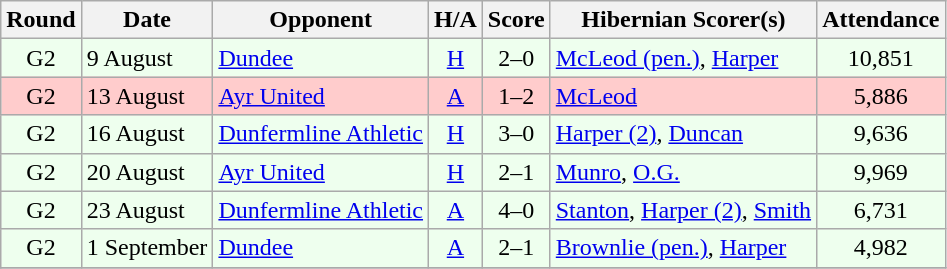<table class="wikitable" style="text-align:center">
<tr>
<th>Round</th>
<th>Date</th>
<th>Opponent</th>
<th>H/A</th>
<th>Score</th>
<th>Hibernian Scorer(s)</th>
<th>Attendance</th>
</tr>
<tr bgcolor=#EEFFEE>
<td>G2</td>
<td align=left>9 August</td>
<td align=left><a href='#'>Dundee</a></td>
<td><a href='#'>H</a></td>
<td>2–0</td>
<td align=left><a href='#'>McLeod (pen.)</a>, <a href='#'>Harper</a></td>
<td>10,851</td>
</tr>
<tr bgcolor=#FFCCCC>
<td>G2</td>
<td align=left>13 August</td>
<td align=left><a href='#'>Ayr United</a></td>
<td><a href='#'>A</a></td>
<td>1–2</td>
<td align=left><a href='#'>McLeod</a></td>
<td>5,886</td>
</tr>
<tr bgcolor=#EEFFEE>
<td>G2</td>
<td align=left>16 August</td>
<td align=left><a href='#'>Dunfermline Athletic</a></td>
<td><a href='#'>H</a></td>
<td>3–0</td>
<td align=left><a href='#'>Harper (2)</a>, <a href='#'>Duncan</a></td>
<td>9,636</td>
</tr>
<tr bgcolor=#EEFFEE>
<td>G2</td>
<td align=left>20 August</td>
<td align=left><a href='#'>Ayr United</a></td>
<td><a href='#'>H</a></td>
<td>2–1</td>
<td align=left><a href='#'>Munro</a>, <a href='#'>O.G.</a></td>
<td>9,969</td>
</tr>
<tr bgcolor=#EEFFEE>
<td>G2</td>
<td align=left>23 August</td>
<td align=left><a href='#'>Dunfermline Athletic</a></td>
<td><a href='#'>A</a></td>
<td>4–0</td>
<td align=left><a href='#'>Stanton</a>, <a href='#'>Harper (2)</a>, <a href='#'>Smith</a></td>
<td>6,731</td>
</tr>
<tr bgcolor=#EEFFEE>
<td>G2</td>
<td align=left>1 September</td>
<td align=left><a href='#'>Dundee</a></td>
<td><a href='#'>A</a></td>
<td>2–1</td>
<td align=left><a href='#'>Brownlie (pen.)</a>, <a href='#'>Harper</a></td>
<td>4,982</td>
</tr>
<tr>
</tr>
</table>
